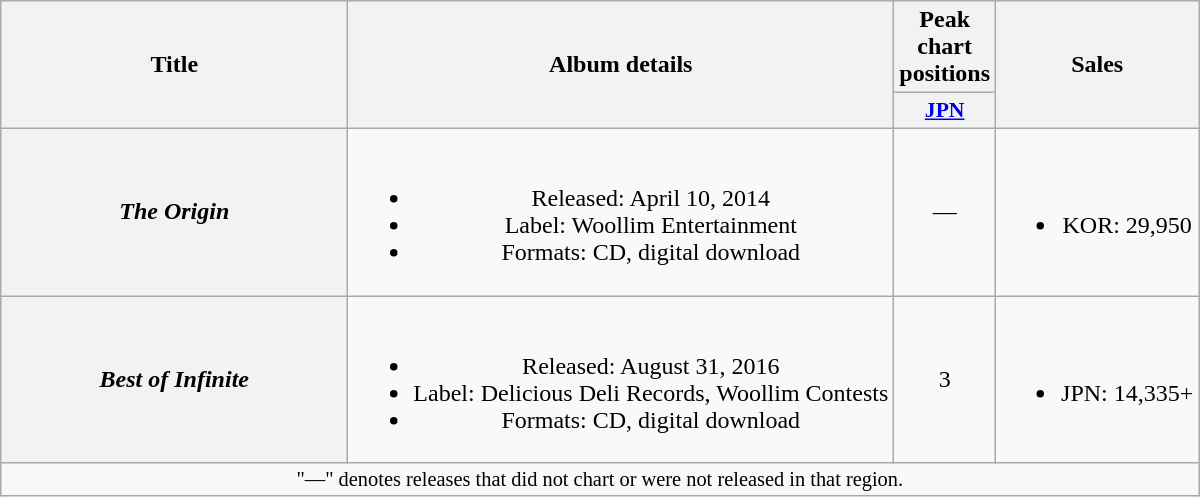<table class="wikitable plainrowheaders" style="text-align:center;">
<tr>
<th scope="col" rowspan="2" style="width:14em;">Title</th>
<th scope="col" rowspan="2">Album details</th>
<th scope="col" colspan="1">Peak chart <br>positions</th>
<th scope="col" rowspan="2">Sales</th>
</tr>
<tr>
<th scope="col" style="width:3em;font-size:90%;"><a href='#'>JPN</a><br></th>
</tr>
<tr>
<th scope="row"><em>The Origin</em></th>
<td><br><ul><li>Released: April 10, 2014 </li><li>Label: Woollim Entertainment</li><li>Formats: CD, digital download</li></ul></td>
<td>—</td>
<td><br><ul><li>KOR: 29,950</li></ul></td>
</tr>
<tr>
<th scope="row"><em>Best of Infinite</em></th>
<td><br><ul><li>Released: August 31, 2016 </li><li>Label: Delicious Deli Records, Woollim Contests</li><li>Formats: CD, digital download</li></ul></td>
<td>3</td>
<td><br><ul><li>JPN: 14,335+</li></ul></td>
</tr>
<tr>
<td colspan="5" style="font-size:85%">"—" denotes releases that did not chart or were not released in that region.</td>
</tr>
</table>
